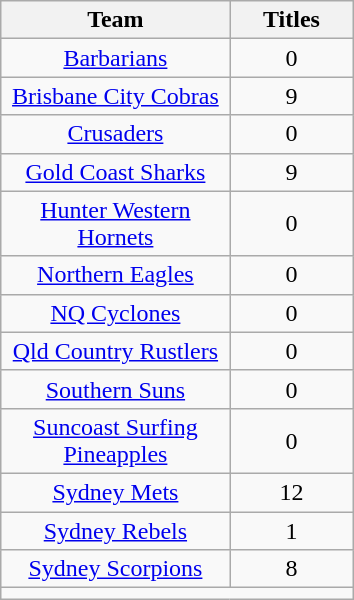<table class="wikitable" style="text-align:center;margin-left:1em;float:right">
<tr>
<th width="145">Team</th>
<th align="center" width="75">Titles</th>
</tr>
<tr>
<td align="center"><a href='#'>Barbarians</a></td>
<td>0</td>
</tr>
<tr>
<td align="center"><a href='#'>Brisbane City Cobras</a></td>
<td>9</td>
</tr>
<tr>
<td align="center"><a href='#'>Crusaders</a></td>
<td>0</td>
</tr>
<tr>
<td align="center"><a href='#'>Gold Coast Sharks</a></td>
<td>9</td>
</tr>
<tr>
<td align="center"><a href='#'>Hunter Western Hornets</a></td>
<td>0</td>
</tr>
<tr>
<td align="center"><a href='#'>Northern Eagles</a></td>
<td>0</td>
</tr>
<tr>
<td align="center"><a href='#'>NQ Cyclones</a></td>
<td>0</td>
</tr>
<tr>
<td align="center"><a href='#'>Qld Country Rustlers</a></td>
<td>0</td>
</tr>
<tr>
<td align="center"><a href='#'>Southern Suns</a></td>
<td>0</td>
</tr>
<tr>
<td align="center"><a href='#'>Suncoast Surfing Pineapples</a></td>
<td>0</td>
</tr>
<tr>
<td align="center"><a href='#'>Sydney Mets</a></td>
<td>12</td>
</tr>
<tr>
<td align="center"><a href='#'>Sydney Rebels</a></td>
<td>1</td>
</tr>
<tr>
<td align="center"><a href='#'>Sydney Scorpions</a></td>
<td>8</td>
</tr>
<tr>
<td align="center" colspan="2"></td>
</tr>
</table>
